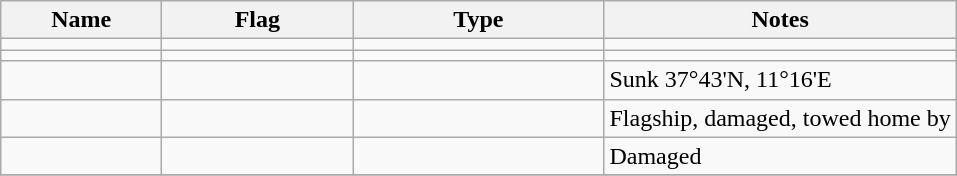<table class="wikitable sortable">
<tr>
<th scope="col" width="100px">Name</th>
<th scope="col" width="120px">Flag</th>
<th scope="col" width="160px">Type</th>
<th>Notes</th>
</tr>
<tr>
<td></td>
<td></td>
<td></td>
<td></td>
</tr>
<tr>
<td></td>
<td></td>
<td></td>
<td></td>
</tr>
<tr>
<td></td>
<td></td>
<td></td>
<td>Sunk 37°43'N, 11°16'E</td>
</tr>
<tr>
<td></td>
<td></td>
<td></td>
<td>Flagship, damaged, towed home by </td>
</tr>
<tr>
<td></td>
<td></td>
<td></td>
<td>Damaged</td>
</tr>
<tr>
</tr>
</table>
